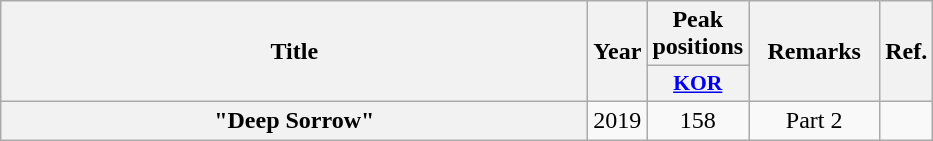<table class="wikitable plainrowheaders" style="text-align:center;">
<tr>
<th scope="col" rowspan="2" style="width:24em;">Title</th>
<th scope="col" rowspan="2" style="width:2em;">Year</th>
<th scope="col" colspan="1">Peak<br>positions</th>
<th scope="col" rowspan="2" style="width:5em;">Remarks</th>
<th rowspan="2">Ref.</th>
</tr>
<tr>
<th scope="col" style="width:2.5em;font-size:90%;"><a href='#'>KOR</a></th>
</tr>
<tr>
<th scope="row">"Deep Sorrow" </th>
<td>2019</td>
<td>158</td>
<td>Part 2</td>
<td></td>
</tr>
</table>
